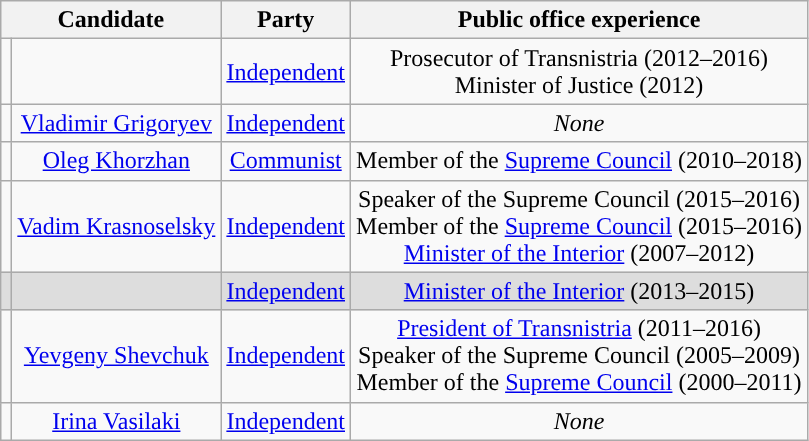<table class="wikitable" style="text-align:center;">
<tr>
<th colspan=2>Candidate</th>
<th>Party</th>
<th>Public office experience</th>
</tr>
<tr>
<td style="background-color:"></td>
<td></td>
<td><a href='#'>Independent</a></td>
<td>Prosecutor of Transnistria (2012–2016)<br>Minister of Justice (2012)</td>
</tr>
<tr>
<td style="background-color:"></td>
<td><a href='#'>Vladimir Grigoryev</a></td>
<td><a href='#'>Independent</a></td>
<td><em>None</em></td>
</tr>
<tr>
<td style="background-color:"></td>
<td><a href='#'>Oleg Khorzhan</a></td>
<td><a href='#'>Communist</a></td>
<td>Member of the <a href='#'>Supreme Council</a> (2010–2018)</td>
</tr>
<tr>
<td style="background-color:"></td>
<td><a href='#'>Vadim Krasnoselsky</a></td>
<td><a href='#'>Independent</a></td>
<td>Speaker of the Supreme Council (2015–2016)<br>Member of the <a href='#'>Supreme Council</a> (2015–2016)<br><a href='#'>Minister of the Interior</a> (2007–2012)</td>
</tr>
<tr style="background:#DDDDDD">
<td style="background-color:"></td>
<td></td>
<td><a href='#'>Independent</a></td>
<td><a href='#'>Minister of the Interior</a> (2013–2015)</td>
</tr>
<tr>
<td style="background-color:"></td>
<td><a href='#'>Yevgeny Shevchuk</a></td>
<td><a href='#'>Independent</a></td>
<td><a href='#'>President of Transnistria</a> (2011–2016)<br>Speaker of the Supreme Council (2005–2009)<br>Member of the <a href='#'>Supreme Council</a> (2000–2011)</td>
</tr>
<tr>
<td style="background-color:"></td>
<td><a href='#'>Irina Vasilaki</a></td>
<td><a href='#'>Independent</a></td>
<td><em>None</em></td>
</tr>
</table>
